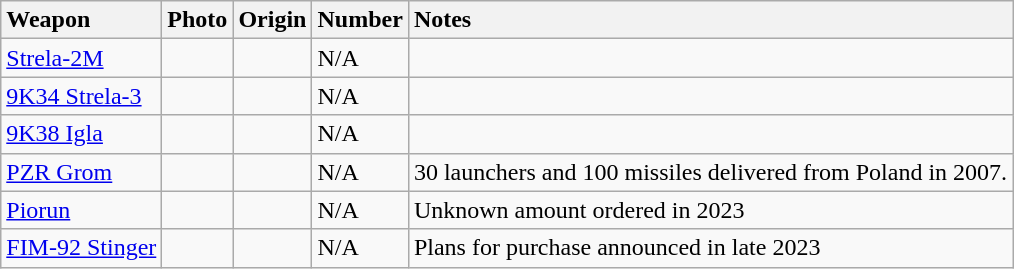<table class="wikitable">
<tr>
<th style="text-align: left;">Weapon</th>
<th style="text-align: left;">Photo</th>
<th style="text-align: left;">Origin</th>
<th style="text-align: left;">Number</th>
<th style="text-align: left;">Notes</th>
</tr>
<tr>
<td><a href='#'>Strela-2M</a></td>
<td></td>
<td></td>
<td>N/A</td>
<td></td>
</tr>
<tr>
<td><a href='#'>9K34 Strela-3</a></td>
<td></td>
<td></td>
<td>N/A</td>
<td></td>
</tr>
<tr>
<td><a href='#'>9K38 Igla</a></td>
<td></td>
<td></td>
<td>N/A</td>
<td></td>
</tr>
<tr>
<td><a href='#'>PZR Grom</a></td>
<td></td>
<td></td>
<td>N/A</td>
<td>30 launchers and 100 missiles delivered from Poland in 2007.</td>
</tr>
<tr>
<td><a href='#'>Piorun</a></td>
<td></td>
<td></td>
<td>N/A</td>
<td>Unknown amount ordered in 2023</td>
</tr>
<tr>
<td><a href='#'>FIM-92 Stinger</a></td>
<td></td>
<td></td>
<td>N/A</td>
<td>Plans for purchase announced in late 2023</td>
</tr>
</table>
